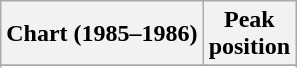<table class="wikitable sortable plainrowheaders" style="text-align:center">
<tr>
<th scope="col">Chart (1985–1986)</th>
<th scope="col">Peak<br>position</th>
</tr>
<tr>
</tr>
<tr>
</tr>
</table>
